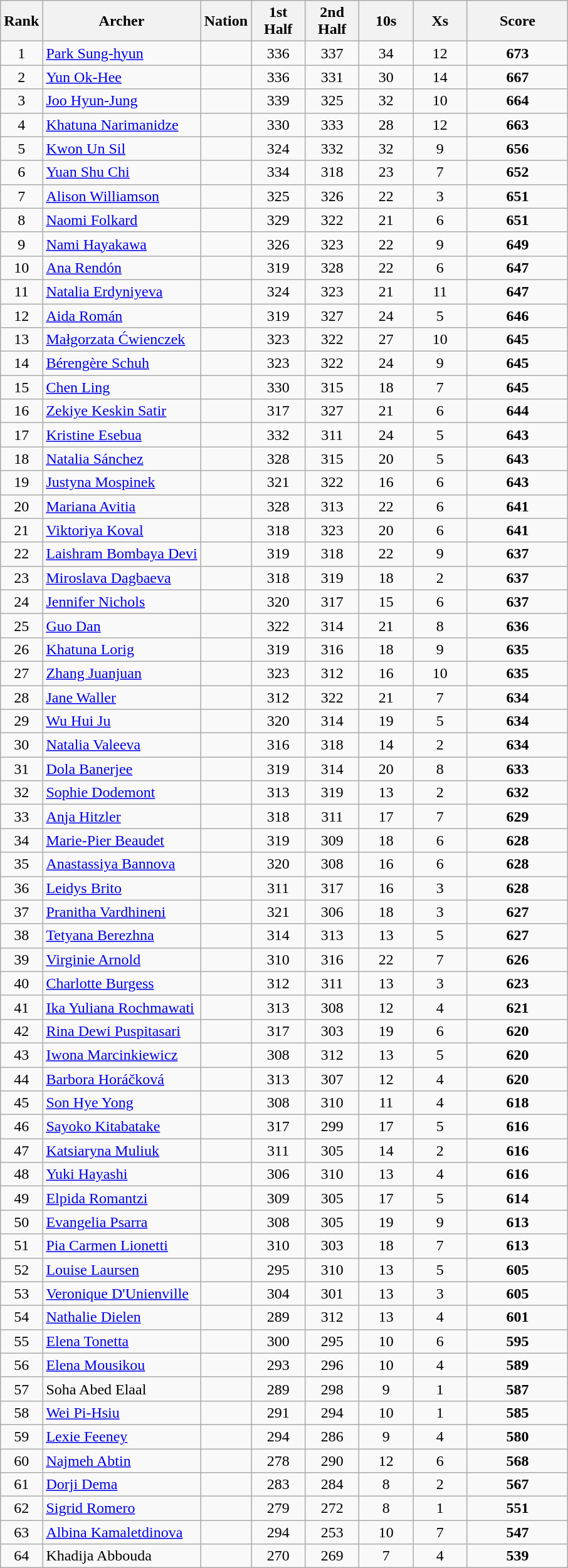<table class="wikitable sortable" style="text-align:center;">
<tr>
<th width=25>Rank</th>
<th>Archer</th>
<th>Nation</th>
<th width=50>1st Half</th>
<th width=50>2nd Half</th>
<th width=50>10s</th>
<th width=50>Xs</th>
<th width=100>Score</th>
</tr>
<tr>
<td>1</td>
<td align="left"><a href='#'>Park Sung-hyun</a></td>
<td align=left></td>
<td>336</td>
<td>337</td>
<td>34</td>
<td>12</td>
<td><strong>673</strong></td>
</tr>
<tr>
<td>2</td>
<td align="left"><a href='#'>Yun Ok-Hee</a></td>
<td align=left></td>
<td>336</td>
<td>331</td>
<td>30</td>
<td>14</td>
<td><strong>667</strong></td>
</tr>
<tr>
<td>3</td>
<td align="left"><a href='#'>Joo Hyun-Jung</a></td>
<td align=left></td>
<td>339</td>
<td>325</td>
<td>32</td>
<td>10</td>
<td><strong>664</strong></td>
</tr>
<tr>
<td>4</td>
<td align="left"><a href='#'>Khatuna Narimanidze</a></td>
<td align=left></td>
<td>330</td>
<td>333</td>
<td>28</td>
<td>12</td>
<td><strong>663</strong></td>
</tr>
<tr>
<td>5</td>
<td align="left"><a href='#'>Kwon Un Sil</a></td>
<td align=left></td>
<td>324</td>
<td>332</td>
<td>32</td>
<td>9</td>
<td><strong>656</strong></td>
</tr>
<tr>
<td>6</td>
<td align="left"><a href='#'>Yuan Shu Chi</a></td>
<td align=left></td>
<td>334</td>
<td>318</td>
<td>23</td>
<td>7</td>
<td><strong>652</strong></td>
</tr>
<tr>
<td>7</td>
<td align="left"><a href='#'>Alison Williamson</a></td>
<td align=left></td>
<td>325</td>
<td>326</td>
<td>22</td>
<td>3</td>
<td><strong>651</strong></td>
</tr>
<tr>
<td>8</td>
<td align="left"><a href='#'>Naomi Folkard</a></td>
<td align=left></td>
<td>329</td>
<td>322</td>
<td>21</td>
<td>6</td>
<td><strong>651</strong></td>
</tr>
<tr>
<td>9</td>
<td align="left"><a href='#'>Nami Hayakawa</a></td>
<td align=left></td>
<td>326</td>
<td>323</td>
<td>22</td>
<td>9</td>
<td><strong>649</strong></td>
</tr>
<tr>
<td>10</td>
<td align="left"><a href='#'>Ana Rendón</a></td>
<td align=left></td>
<td>319</td>
<td>328</td>
<td>22</td>
<td>6</td>
<td><strong>647</strong></td>
</tr>
<tr>
<td>11</td>
<td align="left"><a href='#'>Natalia Erdyniyeva</a></td>
<td align=left></td>
<td>324</td>
<td>323</td>
<td>21</td>
<td>11</td>
<td><strong>647</strong></td>
</tr>
<tr>
<td>12</td>
<td align="left"><a href='#'>Aida Román</a></td>
<td align=left></td>
<td>319</td>
<td>327</td>
<td>24</td>
<td>5</td>
<td><strong>646</strong></td>
</tr>
<tr>
<td>13</td>
<td align="left"><a href='#'>Małgorzata Ćwienczek</a></td>
<td align=left></td>
<td>323</td>
<td>322</td>
<td>27</td>
<td>10</td>
<td><strong>645</strong></td>
</tr>
<tr>
<td>14</td>
<td align="left"><a href='#'>Bérengère Schuh</a></td>
<td align=left></td>
<td>323</td>
<td>322</td>
<td>24</td>
<td>9</td>
<td><strong>645</strong></td>
</tr>
<tr>
<td>15</td>
<td align="left"><a href='#'>Chen Ling</a></td>
<td align=left></td>
<td>330</td>
<td>315</td>
<td>18</td>
<td>7</td>
<td><strong>645</strong></td>
</tr>
<tr>
<td>16</td>
<td align="left"><a href='#'>Zekiye Keskin Satir</a></td>
<td align=left></td>
<td>317</td>
<td>327</td>
<td>21</td>
<td>6</td>
<td><strong>644</strong></td>
</tr>
<tr>
<td>17</td>
<td align="left"><a href='#'>Kristine Esebua</a></td>
<td align=left></td>
<td>332</td>
<td>311</td>
<td>24</td>
<td>5</td>
<td><strong>643</strong></td>
</tr>
<tr>
<td>18</td>
<td align="left"><a href='#'>Natalia Sánchez</a></td>
<td align=left></td>
<td>328</td>
<td>315</td>
<td>20</td>
<td>5</td>
<td><strong>643</strong></td>
</tr>
<tr>
<td>19</td>
<td align="left"><a href='#'>Justyna Mospinek</a></td>
<td align=left></td>
<td>321</td>
<td>322</td>
<td>16</td>
<td>6</td>
<td><strong>643</strong></td>
</tr>
<tr>
<td>20</td>
<td align="left"><a href='#'>Mariana Avitia</a></td>
<td align=left></td>
<td>328</td>
<td>313</td>
<td>22</td>
<td>6</td>
<td><strong>641</strong></td>
</tr>
<tr>
<td>21</td>
<td align="left"><a href='#'>Viktoriya Koval</a></td>
<td align=left></td>
<td>318</td>
<td>323</td>
<td>20</td>
<td>6</td>
<td><strong>641</strong></td>
</tr>
<tr>
<td>22</td>
<td align="left"><a href='#'>Laishram Bombaya Devi</a></td>
<td align=left></td>
<td>319</td>
<td>318</td>
<td>22</td>
<td>9</td>
<td><strong>637</strong></td>
</tr>
<tr>
<td>23</td>
<td align="left"><a href='#'>Miroslava Dagbaeva</a></td>
<td align=left></td>
<td>318</td>
<td>319</td>
<td>18</td>
<td>2</td>
<td><strong>637</strong></td>
</tr>
<tr>
<td>24</td>
<td align="left"><a href='#'>Jennifer Nichols</a></td>
<td align=left></td>
<td>320</td>
<td>317</td>
<td>15</td>
<td>6</td>
<td><strong>637</strong></td>
</tr>
<tr>
<td>25</td>
<td align="left"><a href='#'>Guo Dan</a></td>
<td align=left></td>
<td>322</td>
<td>314</td>
<td>21</td>
<td>8</td>
<td><strong>636</strong></td>
</tr>
<tr>
<td>26</td>
<td align="left"><a href='#'>Khatuna Lorig</a></td>
<td align=left></td>
<td>319</td>
<td>316</td>
<td>18</td>
<td>9</td>
<td><strong>635</strong></td>
</tr>
<tr>
<td>27</td>
<td align="left"><a href='#'>Zhang Juanjuan</a></td>
<td align=left></td>
<td>323</td>
<td>312</td>
<td>16</td>
<td>10</td>
<td><strong>635</strong></td>
</tr>
<tr>
<td>28</td>
<td align="left"><a href='#'>Jane Waller</a></td>
<td align=left></td>
<td>312</td>
<td>322</td>
<td>21</td>
<td>7</td>
<td><strong>634</strong></td>
</tr>
<tr>
<td>29</td>
<td align="left"><a href='#'>Wu Hui Ju</a></td>
<td align=left></td>
<td>320</td>
<td>314</td>
<td>19</td>
<td>5</td>
<td><strong>634</strong></td>
</tr>
<tr>
<td>30</td>
<td align="left"><a href='#'>Natalia Valeeva</a></td>
<td align=left></td>
<td>316</td>
<td>318</td>
<td>14</td>
<td>2</td>
<td><strong>634</strong></td>
</tr>
<tr>
<td>31</td>
<td align="left"><a href='#'>Dola Banerjee</a></td>
<td align=left></td>
<td>319</td>
<td>314</td>
<td>20</td>
<td>8</td>
<td><strong>633</strong></td>
</tr>
<tr>
<td>32</td>
<td align="left"><a href='#'>Sophie Dodemont</a></td>
<td align=left></td>
<td>313</td>
<td>319</td>
<td>13</td>
<td>2</td>
<td><strong>632</strong></td>
</tr>
<tr>
<td>33</td>
<td align="left"><a href='#'>Anja Hitzler</a></td>
<td align=left></td>
<td>318</td>
<td>311</td>
<td>17</td>
<td>7</td>
<td><strong>629</strong></td>
</tr>
<tr>
<td>34</td>
<td align="left"><a href='#'>Marie-Pier Beaudet</a></td>
<td align=left></td>
<td>319</td>
<td>309</td>
<td>18</td>
<td>6</td>
<td><strong>628</strong></td>
</tr>
<tr>
<td>35</td>
<td align="left"><a href='#'>Anastassiya Bannova</a></td>
<td align=left></td>
<td>320</td>
<td>308</td>
<td>16</td>
<td>6</td>
<td><strong>628</strong></td>
</tr>
<tr>
<td>36</td>
<td align="left"><a href='#'>Leidys Brito</a></td>
<td align=left></td>
<td>311</td>
<td>317</td>
<td>16</td>
<td>3</td>
<td><strong>628</strong></td>
</tr>
<tr>
<td>37</td>
<td align="left"><a href='#'>Pranitha Vardhineni</a></td>
<td align=left></td>
<td>321</td>
<td>306</td>
<td>18</td>
<td>3</td>
<td><strong>627</strong></td>
</tr>
<tr>
<td>38</td>
<td align="left"><a href='#'>Tetyana Berezhna</a></td>
<td align=left></td>
<td>314</td>
<td>313</td>
<td>13</td>
<td>5</td>
<td><strong>627</strong></td>
</tr>
<tr>
<td>39</td>
<td align="left"><a href='#'>Virginie Arnold</a></td>
<td align=left></td>
<td>310</td>
<td>316</td>
<td>22</td>
<td>7</td>
<td><strong>626</strong></td>
</tr>
<tr>
<td>40</td>
<td align="left"><a href='#'>Charlotte Burgess</a></td>
<td align=left></td>
<td>312</td>
<td>311</td>
<td>13</td>
<td>3</td>
<td><strong>623</strong></td>
</tr>
<tr>
<td>41</td>
<td align="left"><a href='#'>Ika Yuliana Rochmawati</a></td>
<td align=left></td>
<td>313</td>
<td>308</td>
<td>12</td>
<td>4</td>
<td><strong>621</strong></td>
</tr>
<tr>
<td>42</td>
<td align="left"><a href='#'>Rina Dewi Puspitasari</a></td>
<td align=left></td>
<td>317</td>
<td>303</td>
<td>19</td>
<td>6</td>
<td><strong>620</strong></td>
</tr>
<tr>
<td>43</td>
<td align="left"><a href='#'>Iwona Marcinkiewicz</a></td>
<td align=left></td>
<td>308</td>
<td>312</td>
<td>13</td>
<td>5</td>
<td><strong>620</strong></td>
</tr>
<tr>
<td>44</td>
<td align="left"><a href='#'>Barbora Horáčková</a></td>
<td align=left></td>
<td>313</td>
<td>307</td>
<td>12</td>
<td>4</td>
<td><strong>620</strong></td>
</tr>
<tr>
<td>45</td>
<td align="left"><a href='#'>Son Hye Yong</a></td>
<td align=left></td>
<td>308</td>
<td>310</td>
<td>11</td>
<td>4</td>
<td><strong>618</strong></td>
</tr>
<tr>
<td>46</td>
<td align="left"><a href='#'>Sayoko Kitabatake</a></td>
<td align=left></td>
<td>317</td>
<td>299</td>
<td>17</td>
<td>5</td>
<td><strong>616</strong></td>
</tr>
<tr>
<td>47</td>
<td align="left"><a href='#'>Katsiaryna Muliuk</a></td>
<td align=left></td>
<td>311</td>
<td>305</td>
<td>14</td>
<td>2</td>
<td><strong>616</strong></td>
</tr>
<tr>
<td>48</td>
<td align="left"><a href='#'>Yuki Hayashi</a></td>
<td align=left></td>
<td>306</td>
<td>310</td>
<td>13</td>
<td>4</td>
<td><strong>616</strong></td>
</tr>
<tr>
<td>49</td>
<td align="left"><a href='#'>Elpida Romantzi</a></td>
<td align=left></td>
<td>309</td>
<td>305</td>
<td>17</td>
<td>5</td>
<td><strong>614</strong></td>
</tr>
<tr>
<td>50</td>
<td align="left"><a href='#'>Evangelia Psarra</a></td>
<td align=left></td>
<td>308</td>
<td>305</td>
<td>19</td>
<td>9</td>
<td><strong>613</strong></td>
</tr>
<tr>
<td>51</td>
<td align="left"><a href='#'>Pia Carmen Lionetti</a></td>
<td align=left></td>
<td>310</td>
<td>303</td>
<td>18</td>
<td>7</td>
<td><strong>613</strong></td>
</tr>
<tr>
<td>52</td>
<td align="left"><a href='#'>Louise Laursen</a></td>
<td align=left></td>
<td>295</td>
<td>310</td>
<td>13</td>
<td>5</td>
<td><strong>605</strong></td>
</tr>
<tr>
<td>53</td>
<td align="left"><a href='#'>Veronique D'Unienville</a></td>
<td align=left></td>
<td>304</td>
<td>301</td>
<td>13</td>
<td>3</td>
<td><strong>605</strong></td>
</tr>
<tr>
<td>54</td>
<td align="left"><a href='#'>Nathalie Dielen</a></td>
<td align=left></td>
<td>289</td>
<td>312</td>
<td>13</td>
<td>4</td>
<td><strong>601</strong></td>
</tr>
<tr>
<td>55</td>
<td align="left"><a href='#'>Elena Tonetta</a></td>
<td align=left></td>
<td>300</td>
<td>295</td>
<td>10</td>
<td>6</td>
<td><strong>595</strong></td>
</tr>
<tr>
<td>56</td>
<td align="left"><a href='#'>Elena Mousikou</a></td>
<td align=left></td>
<td>293</td>
<td>296</td>
<td>10</td>
<td>4</td>
<td><strong>589</strong></td>
</tr>
<tr>
<td>57</td>
<td align="left">Soha Abed Elaal</td>
<td align=left></td>
<td>289</td>
<td>298</td>
<td>9</td>
<td>1</td>
<td><strong>587</strong></td>
</tr>
<tr>
<td>58</td>
<td align="left"><a href='#'>Wei Pi-Hsiu</a></td>
<td align=left></td>
<td>291</td>
<td>294</td>
<td>10</td>
<td>1</td>
<td><strong>585</strong></td>
</tr>
<tr>
<td>59</td>
<td align="left"><a href='#'>Lexie Feeney</a></td>
<td align=left></td>
<td>294</td>
<td>286</td>
<td>9</td>
<td>4</td>
<td><strong>580</strong></td>
</tr>
<tr>
<td>60</td>
<td align="left"><a href='#'>Najmeh Abtin</a></td>
<td align=left></td>
<td>278</td>
<td>290</td>
<td>12</td>
<td>6</td>
<td><strong>568</strong></td>
</tr>
<tr>
<td>61</td>
<td align="left"><a href='#'>Dorji Dema</a></td>
<td align=left></td>
<td>283</td>
<td>284</td>
<td>8</td>
<td>2</td>
<td><strong>567</strong></td>
</tr>
<tr>
<td>62</td>
<td align="left"><a href='#'>Sigrid Romero</a></td>
<td align=left></td>
<td>279</td>
<td>272</td>
<td>8</td>
<td>1</td>
<td><strong>551</strong></td>
</tr>
<tr>
<td>63</td>
<td align="left"><a href='#'>Albina Kamaletdinova</a></td>
<td align=left></td>
<td>294</td>
<td>253</td>
<td>10</td>
<td>7</td>
<td><strong>547</strong></td>
</tr>
<tr>
<td>64</td>
<td align="left">Khadija Abbouda</td>
<td align=left></td>
<td>270</td>
<td>269</td>
<td>7</td>
<td>4</td>
<td><strong>539</strong></td>
</tr>
</table>
